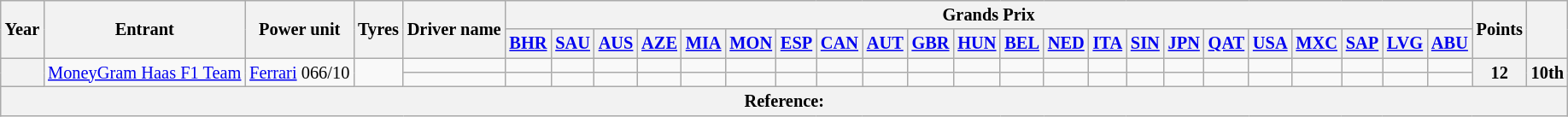<table class="wikitable" style="text-align:center; font-size:85%">
<tr>
<th rowspan="2">Year</th>
<th rowspan="2">Entrant</th>
<th rowspan="2">Power unit</th>
<th rowspan="2">Tyres</th>
<th rowspan="2">Driver name</th>
<th colspan="22">Grands Prix</th>
<th rowspan="2">Points</th>
<th rowspan="2"></th>
</tr>
<tr>
<th><a href='#'>BHR</a></th>
<th><a href='#'>SAU</a></th>
<th><a href='#'>AUS</a></th>
<th><a href='#'>AZE</a></th>
<th><a href='#'>MIA</a></th>
<th><a href='#'>MON</a></th>
<th><a href='#'>ESP</a></th>
<th><a href='#'>CAN</a></th>
<th><a href='#'>AUT</a></th>
<th><a href='#'>GBR</a></th>
<th><a href='#'>HUN</a></th>
<th><a href='#'>BEL</a></th>
<th><a href='#'>NED</a></th>
<th><a href='#'>ITA</a></th>
<th><a href='#'>SIN</a></th>
<th><a href='#'>JPN</a></th>
<th><a href='#'>QAT</a></th>
<th><a href='#'>USA</a></th>
<th><a href='#'>MXC</a></th>
<th><a href='#'>SAP</a></th>
<th><a href='#'>LVG</a></th>
<th><a href='#'>ABU</a></th>
</tr>
<tr>
<th rowspan="2"></th>
<td rowspan="2"><a href='#'>MoneyGram Haas F1 Team</a></td>
<td rowspan="2"><a href='#'>Ferrari</a> 066/10</td>
<td rowspan="2"></td>
<td align=left></td>
<td></td>
<td></td>
<td></td>
<td></td>
<td></td>
<td></td>
<td></td>
<td></td>
<td></td>
<td></td>
<td></td>
<td></td>
<td></td>
<td></td>
<td></td>
<td></td>
<td></td>
<td></td>
<td></td>
<td></td>
<td></td>
<td></td>
<th rowspan="2">12</th>
<th rowspan="2">10th</th>
</tr>
<tr>
<td align=left></td>
<td></td>
<td></td>
<td></td>
<td></td>
<td></td>
<td></td>
<td></td>
<td></td>
<td></td>
<td></td>
<td></td>
<td></td>
<td></td>
<td></td>
<td></td>
<td></td>
<td></td>
<td></td>
<td></td>
<td></td>
<td></td>
<td></td>
</tr>
<tr>
<th colspan="29">Reference:</th>
</tr>
</table>
